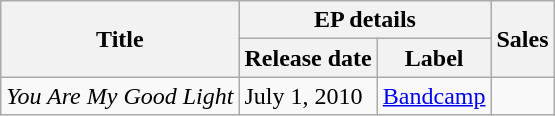<table class="wikitable">
<tr>
<th rowspan="2">Title</th>
<th colspan="2">EP details</th>
<th rowspan="2">Sales</th>
</tr>
<tr>
<th>Release date</th>
<th>Label</th>
</tr>
<tr>
<td><em>You Are My Good Light</em></td>
<td>July 1, 2010</td>
<td><a href='#'>Bandcamp</a></td>
<td></td>
</tr>
</table>
